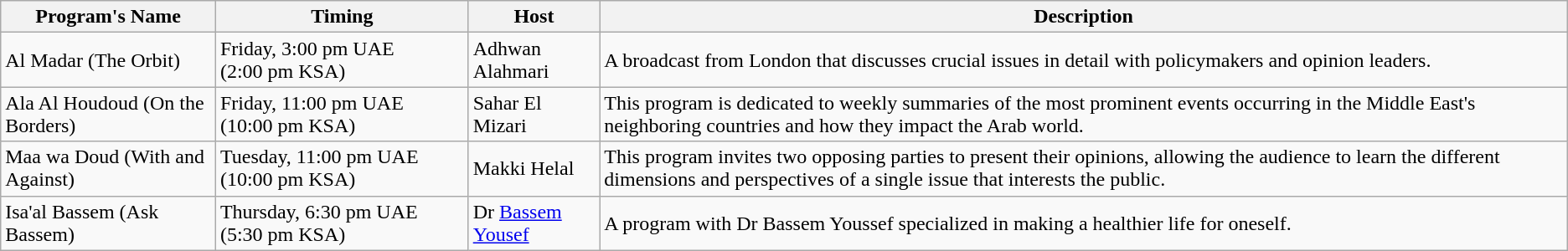<table class="wikitable">
<tr>
<th>Program's Name</th>
<th>Timing</th>
<th>Host</th>
<th>Description</th>
</tr>
<tr>
<td>Al Madar (The Orbit)</td>
<td>Friday, 3:00 pm UAE (2:00 pm KSA)</td>
<td>Adhwan Alahmari</td>
<td>A broadcast from London that discusses crucial issues in detail with policymakers and opinion leaders.</td>
</tr>
<tr>
<td>Ala Al Houdoud (On the Borders)</td>
<td>Friday, 11:00 pm UAE (10:00 pm KSA)</td>
<td>Sahar El Mizari</td>
<td>This program is dedicated to weekly summaries of the most prominent events occurring in the Middle East's neighboring countries and how they impact the Arab world.</td>
</tr>
<tr>
<td>Maa wa Doud (With and Against)</td>
<td>Tuesday, 11:00 pm UAE (10:00 pm KSA)</td>
<td>Makki Helal</td>
<td>This program invites two opposing parties to present their opinions, allowing the audience to learn the different dimensions and perspectives of a single issue that interests the public.</td>
</tr>
<tr>
<td>Isa'al Bassem (Ask Bassem)</td>
<td>Thursday, 6:30 pm UAE (5:30 pm KSA)</td>
<td>Dr <a href='#'>Bassem Yousef</a></td>
<td>A program with Dr Bassem Youssef specialized in making a healthier life for oneself.</td>
</tr>
</table>
